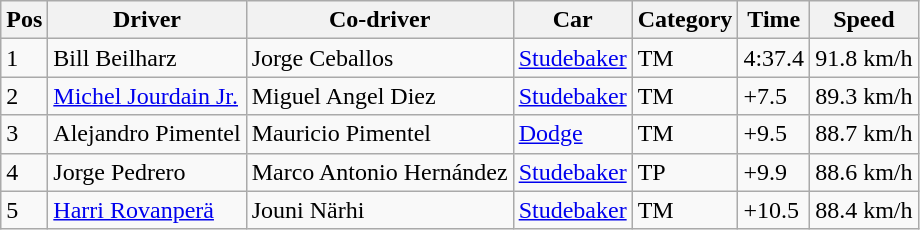<table class="wikitable">
<tr>
<th>Pos</th>
<th>Driver</th>
<th>Co-driver</th>
<th>Car</th>
<th>Category</th>
<th>Time</th>
<th>Speed</th>
</tr>
<tr>
<td>1</td>
<td> Bill Beilharz</td>
<td> Jorge Ceballos</td>
<td><a href='#'>Studebaker</a></td>
<td>TM</td>
<td>4:37.4</td>
<td>91.8 km/h</td>
</tr>
<tr>
<td>2</td>
<td> <a href='#'>Michel Jourdain Jr.</a></td>
<td> Miguel Angel Diez</td>
<td><a href='#'>Studebaker</a></td>
<td>TM</td>
<td>+7.5</td>
<td>89.3 km/h</td>
</tr>
<tr>
<td>3</td>
<td> Alejandro Pimentel</td>
<td> Mauricio Pimentel</td>
<td><a href='#'>Dodge</a></td>
<td>TM</td>
<td>+9.5</td>
<td>88.7 km/h</td>
</tr>
<tr>
<td>4</td>
<td> Jorge Pedrero</td>
<td> Marco Antonio Hernández</td>
<td><a href='#'>Studebaker</a></td>
<td>TP</td>
<td>+9.9</td>
<td>88.6 km/h</td>
</tr>
<tr>
<td>5</td>
<td> <a href='#'>Harri Rovanperä</a></td>
<td> Jouni Närhi</td>
<td><a href='#'>Studebaker</a></td>
<td>TM</td>
<td>+10.5</td>
<td>88.4 km/h</td>
</tr>
</table>
